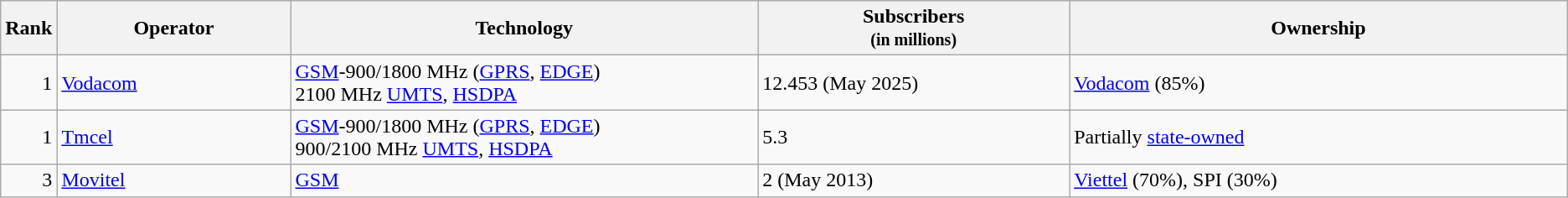<table class="wikitable">
<tr>
<th style="width:3%;">Rank</th>
<th style="width:15%;">Operator</th>
<th style="width:30%;">Technology</th>
<th style="width:20%;">Subscribers<br><small>(in millions)</small></th>
<th style="width:32%;">Ownership</th>
</tr>
<tr>
<td align=right>1</td>
<td><a href='#'>Vodacom</a></td>
<td><a href='#'>GSM</a>-900/1800 MHz (<a href='#'>GPRS</a>, <a href='#'>EDGE</a>)<br>2100 MHz <a href='#'>UMTS</a>, <a href='#'>HSDPA</a></td>
<td>12.453 (May 2025)</td>
<td><a href='#'>Vodacom</a> (85%)</td>
</tr>
<tr>
<td align=right>1</td>
<td><a href='#'>Tmcel</a></td>
<td><a href='#'>GSM</a>-900/1800 MHz (<a href='#'>GPRS</a>, <a href='#'>EDGE</a>)<br>900/2100 MHz <a href='#'>UMTS</a>, <a href='#'>HSDPA</a></td>
<td>5.3</td>
<td>Partially <a href='#'>state-owned</a></td>
</tr>
<tr>
<td align=right>3</td>
<td><a href='#'>Movitel</a></td>
<td><a href='#'>GSM</a></td>
<td>2 (May 2013)</td>
<td><a href='#'>Viettel</a> (70%), SPI (30%)</td>
</tr>
</table>
